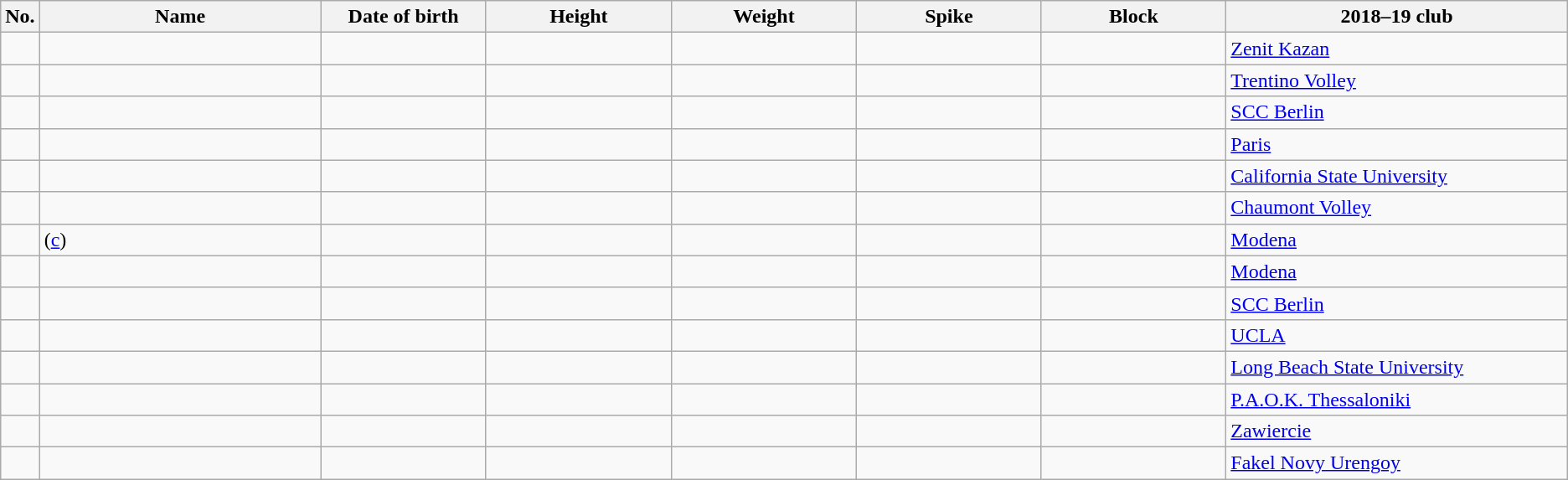<table class="wikitable sortable" style="font-size:100%; text-align:center;">
<tr>
<th>No.</th>
<th style="width:14em">Name</th>
<th style="width:8em">Date of birth</th>
<th style="width:9em">Height</th>
<th style="width:9em">Weight</th>
<th style="width:9em">Spike</th>
<th style="width:9em">Block</th>
<th style="width:17em">2018–19 club</th>
</tr>
<tr>
<td></td>
<td style="text-align:left;"></td>
<td style="text-align:right;"></td>
<td></td>
<td></td>
<td></td>
<td></td>
<td style="text-align:left;"> <a href='#'>Zenit Kazan</a></td>
</tr>
<tr>
<td></td>
<td style="text-align:left;"></td>
<td style="text-align:right;"></td>
<td></td>
<td></td>
<td></td>
<td></td>
<td style="text-align:left;"> <a href='#'>Trentino Volley</a></td>
</tr>
<tr>
<td></td>
<td style="text-align:left;"></td>
<td style="text-align:right;"></td>
<td></td>
<td></td>
<td></td>
<td></td>
<td style="text-align:left;"> <a href='#'>SCC Berlin</a></td>
</tr>
<tr>
<td></td>
<td style="text-align:left;"></td>
<td style="text-align:right;"></td>
<td></td>
<td></td>
<td></td>
<td></td>
<td style="text-align:left;"> <a href='#'>Paris</a></td>
</tr>
<tr>
<td></td>
<td style="text-align:left;"></td>
<td style="text-align:right;"></td>
<td></td>
<td></td>
<td></td>
<td></td>
<td style="text-align:left;"> <a href='#'>California State University</a></td>
</tr>
<tr>
<td></td>
<td style="text-align:left;"></td>
<td style="text-align:right;"></td>
<td></td>
<td></td>
<td></td>
<td></td>
<td style="text-align:left;"> <a href='#'>Chaumont Volley</a></td>
</tr>
<tr>
<td></td>
<td style="text-align:left;"> (<a href='#'>c</a>)</td>
<td style="text-align:right;"></td>
<td></td>
<td></td>
<td></td>
<td></td>
<td style="text-align:left;"> <a href='#'>Modena</a></td>
</tr>
<tr>
<td></td>
<td style="text-align:left;"></td>
<td style="text-align:right;"></td>
<td></td>
<td></td>
<td></td>
<td></td>
<td style="text-align:left;"> <a href='#'>Modena</a></td>
</tr>
<tr>
<td></td>
<td style="text-align:left;"></td>
<td style="text-align:right;"></td>
<td></td>
<td></td>
<td></td>
<td></td>
<td style="text-align:left;"> <a href='#'>SCC Berlin</a></td>
</tr>
<tr>
<td></td>
<td style="text-align:left;"></td>
<td style="text-align:right;"></td>
<td></td>
<td></td>
<td></td>
<td></td>
<td style="text-align:left;"> <a href='#'>UCLA</a></td>
</tr>
<tr>
<td></td>
<td style="text-align:left;"></td>
<td style="text-align:right;"></td>
<td></td>
<td></td>
<td></td>
<td></td>
<td style="text-align:left;"> <a href='#'>Long Beach State University</a></td>
</tr>
<tr>
<td></td>
<td style="text-align:left;"></td>
<td style="text-align:right;"></td>
<td></td>
<td></td>
<td></td>
<td></td>
<td style="text-align:left;"> <a href='#'>P.A.O.K. Thessaloniki</a></td>
</tr>
<tr>
<td></td>
<td style="text-align:left;"></td>
<td style="text-align:right;"></td>
<td></td>
<td></td>
<td></td>
<td></td>
<td style="text-align:left;"> <a href='#'>Zawiercie</a></td>
</tr>
<tr>
<td></td>
<td style="text-align:left;"></td>
<td style="text-align:right;"></td>
<td></td>
<td></td>
<td></td>
<td></td>
<td style="text-align:left;"> <a href='#'>Fakel Novy Urengoy</a></td>
</tr>
</table>
